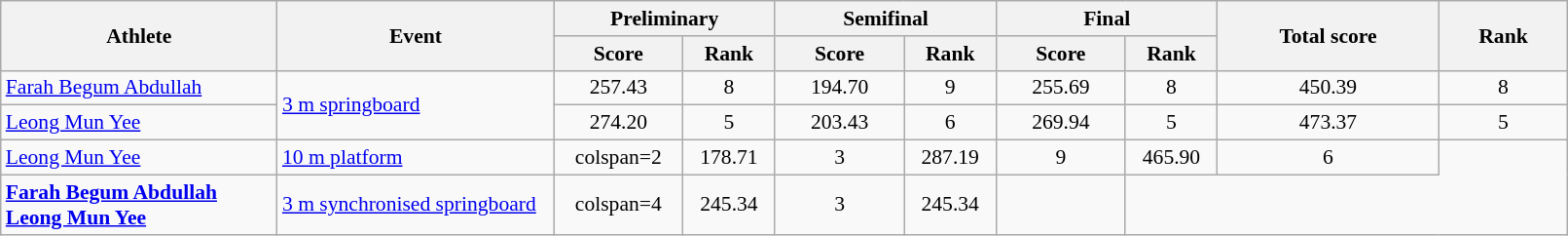<table class="wikitable" width="85%" style="text-align:center; font-size:90%;">
<tr>
<th rowspan="2" width="15%">Athlete</th>
<th rowspan="2" width="15%">Event</th>
<th colspan="2" width="12%">Preliminary</th>
<th colspan="2" width="12%">Semifinal</th>
<th colspan="2" width="12%">Final</th>
<th rowspan="2" width="12%">Total score</th>
<th rowspan="2" width="7%">Rank</th>
</tr>
<tr>
<th width="7%">Score</th>
<th>Rank</th>
<th width="7%">Score</th>
<th>Rank</th>
<th width="7%">Score</th>
<th>Rank</th>
</tr>
<tr>
<td align=left><a href='#'>Farah Begum Abdullah</a></td>
<td align=left rowspan=2><a href='#'>3 m springboard</a></td>
<td>257.43</td>
<td>8 <strong></strong></td>
<td>194.70</td>
<td>9 <strong></strong></td>
<td>255.69</td>
<td>8</td>
<td>450.39</td>
<td>8</td>
</tr>
<tr>
<td align=left><a href='#'>Leong Mun Yee</a></td>
<td>274.20</td>
<td>5 <strong></strong></td>
<td>203.43</td>
<td>6 <strong></strong></td>
<td>269.94</td>
<td>5</td>
<td>473.37</td>
<td>5</td>
</tr>
<tr>
<td align=left><a href='#'>Leong Mun Yee</a></td>
<td align=left><a href='#'>10 m platform</a></td>
<td>colspan=2 </td>
<td>178.71</td>
<td>3 <strong></strong></td>
<td>287.19</td>
<td>9</td>
<td>465.90</td>
<td>6</td>
</tr>
<tr>
<td align=left><strong><a href='#'>Farah Begum Abdullah</a><br><a href='#'>Leong Mun Yee</a></strong></td>
<td align=left><a href='#'>3 m synchronised springboard</a></td>
<td>colspan=4 </td>
<td>245.34</td>
<td>3</td>
<td>245.34</td>
<td></td>
</tr>
</table>
